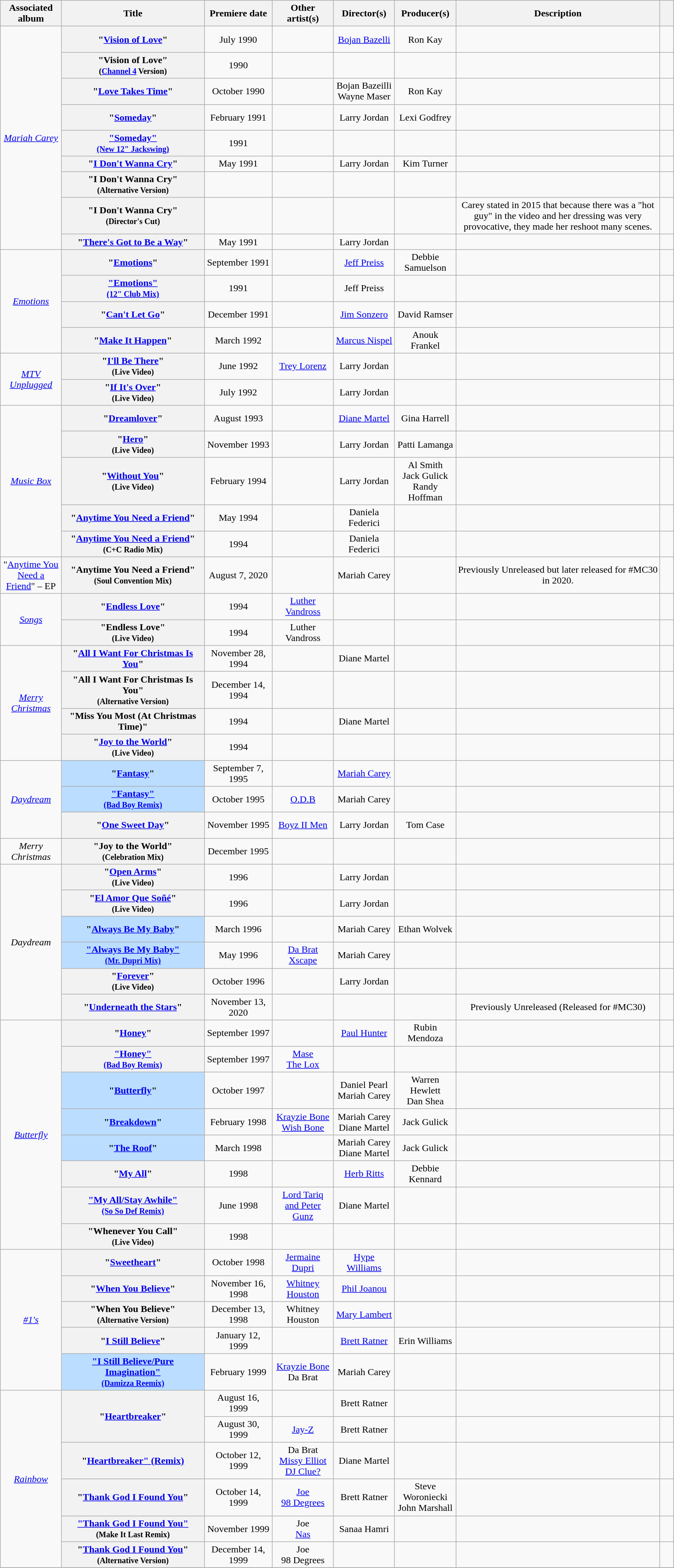<table class="wikitable sortable plainrowheaders" style="text-align:center;" width="89%;">
<tr>
<th scope="col" style="width:9%;">Associated album</th>
<th scope="col" style="width:21%;">Title</th>
<th scope="col" style="width:10%;">Premiere date</th>
<th scope="col" style="width:9%;">Other artist(s)</th>
<th scope="col" style="width:9%;">Director(s)</th>
<th scope="col" style="width:9%;">Producer(s)</th>
<th scope="col" style="width:30%;">Description</th>
<th scope="col" style="width:2%;"></th>
</tr>
<tr>
<td rowspan="9"><em><a href='#'>Mariah Carey</a></em></td>
<th scope="row">"<a href='#'>Vision of Love</a>"</th>
<td>July 1990</td>
<td></td>
<td><a href='#'>Bojan Bazelli</a></td>
<td>Ron Kay</td>
<td></td>
<td><br><br></td>
</tr>
<tr>
<th scope="row">"Vision of Love"<br><small>(<a href='#'>Channel 4</a> Version)</small></th>
<td>1990</td>
<td></td>
<td></td>
<td></td>
<td></td>
<td></td>
</tr>
<tr>
<th scope="row">"<a href='#'>Love Takes Time</a>"</th>
<td>October 1990</td>
<td></td>
<td>Bojan Bazeilli<br>Wayne Maser</td>
<td>Ron Kay</td>
<td></td>
<td><br></td>
</tr>
<tr>
<th scope="row">"<a href='#'>Someday</a>"</th>
<td>February 1991</td>
<td></td>
<td>Larry Jordan</td>
<td>Lexi Godfrey</td>
<td></td>
<td><br><br></td>
</tr>
<tr>
<th scope="row"><a href='#'>"Someday"<br><small>(New 12" Jackswing)</small></a></th>
<td>1991</td>
<td></td>
<td></td>
<td></td>
<td></td>
<td></td>
</tr>
<tr>
<th scope="row">"<a href='#'>I Don't Wanna Cry</a>"</th>
<td>May 1991</td>
<td></td>
<td>Larry Jordan</td>
<td>Kim Turner</td>
<td></td>
<td><br></td>
</tr>
<tr>
<th scope="row">"I Don't Wanna Cry"<br><small>(Alternative Version)</small></th>
<td></td>
<td></td>
<td></td>
<td></td>
<td></td>
<td><br></td>
</tr>
<tr>
<th scope="row">"I Don't Wanna Cry"<br><small>(Director's Cut)</small></th>
<td></td>
<td></td>
<td></td>
<td></td>
<td>Carey stated in 2015 that because there was a "hot guy" in the video and her dressing was very provocative, they made her reshoot many scenes.</td>
<td></td>
</tr>
<tr>
<th scope="row">"<a href='#'>There's Got to Be a Way</a>"</th>
<td>May 1991</td>
<td></td>
<td>Larry Jordan</td>
<td></td>
<td></td>
<td></td>
</tr>
<tr>
<td rowspan="4"><em><a href='#'>Emotions</a></em></td>
<th scope="row">"<a href='#'>Emotions</a>"</th>
<td>September 1991</td>
<td></td>
<td><a href='#'>Jeff Preiss</a></td>
<td>Debbie Samuelson</td>
<td></td>
<td><br></td>
</tr>
<tr>
<th scope="row"><a href='#'>"Emotions"<br><small>(12" Club Mix)</small></a></th>
<td>1991</td>
<td></td>
<td>Jeff Preiss</td>
<td></td>
<td></td>
<td></td>
</tr>
<tr>
<th scope="row">"<a href='#'>Can't Let Go</a>"</th>
<td>December 1991</td>
<td></td>
<td><a href='#'>Jim Sonzero</a></td>
<td>David Ramser</td>
<td></td>
<td><br><br></td>
</tr>
<tr>
<th scope="row">"<a href='#'>Make It Happen</a>"</th>
<td>March 1992</td>
<td></td>
<td><a href='#'>Marcus Nispel</a></td>
<td>Anouk Frankel</td>
<td></td>
<td><br><br></td>
</tr>
<tr>
<td rowspan="2"><em><a href='#'>MTV Unplugged</a></em></td>
<th scope="row">"<a href='#'>I'll Be There</a>"<br><small>(Live Video)</small></th>
<td>June 1992</td>
<td><a href='#'>Trey Lorenz</a></td>
<td>Larry Jordan</td>
<td></td>
<td></td>
<td><br></td>
</tr>
<tr>
<th scope="row">"<a href='#'>If It's Over</a>"<br><small>(Live Video)</small></th>
<td>July 1992</td>
<td></td>
<td>Larry Jordan</td>
<td></td>
<td></td>
<td><br></td>
</tr>
<tr>
<td rowspan="5"><em><a href='#'>Music Box</a></em></td>
<th scope="row">"<a href='#'>Dreamlover</a>"</th>
<td>August 1993</td>
<td></td>
<td><a href='#'>Diane Martel</a></td>
<td>Gina Harrell</td>
<td></td>
<td><br><br></td>
</tr>
<tr>
<th scope="row">"<a href='#'>Hero</a>"<br><small>(Live Video)</small></th>
<td>November 1993</td>
<td></td>
<td>Larry Jordan</td>
<td>Patti Lamanga</td>
<td></td>
<td><br><br></td>
</tr>
<tr>
<th scope="row">"<a href='#'>Without You</a>"<br><small>(Live Video)</small></th>
<td>February 1994</td>
<td></td>
<td>Larry Jordan</td>
<td>Al Smith<br>Jack Gulick<br>Randy Hoffman</td>
<td></td>
<td><br><br></td>
</tr>
<tr>
<th scope="row">"<a href='#'>Anytime You Need a Friend</a>"</th>
<td>May 1994</td>
<td></td>
<td>Daniela Federici</td>
<td></td>
<td></td>
<td><br></td>
</tr>
<tr>
<th scope="row">"<a href='#'>Anytime You Need a Friend</a>"<br><small>(C+C Radio Mix)</small></th>
<td>1994</td>
<td></td>
<td>Daniela Federici</td>
<td></td>
<td></td>
<td><br></td>
</tr>
<tr>
<td rowspan="1">"<a href='#'>Anytime You Need a Friend</a>" – EP</td>
<th scope="row">"Anytime You Need a Friend"<br><small>(Soul Convention Mix)</small></th>
<td>August 7, 2020</td>
<td></td>
<td>Mariah Carey</td>
<td></td>
<td>Previously Unreleased but later released for #MC30 in 2020.</td>
<td></td>
</tr>
<tr>
<td rowspan="2"><em><a href='#'>Songs</a></em></td>
<th scope="row">"<a href='#'>Endless Love</a>"</th>
<td>1994</td>
<td><a href='#'>Luther Vandross</a></td>
<td></td>
<td></td>
<td></td>
<td></td>
</tr>
<tr>
<th scope="row">"Endless Love"<br><small>(Live Video)</small></th>
<td>1994</td>
<td>Luther Vandross</td>
<td></td>
<td></td>
<td></td>
<td></td>
</tr>
<tr>
<td rowspan="4"><em><a href='#'>Merry Christmas</a></em></td>
<th scope="row">"<a href='#'>All I Want For Christmas Is You</a>"</th>
<td>November 28, 1994</td>
<td></td>
<td>Diane Martel</td>
<td></td>
<td></td>
<td><br><br></td>
</tr>
<tr>
<th scope="row">"All I Want For Christmas Is You"<br><small>(Alternative Version)</small></th>
<td>December 14, 1994</td>
<td></td>
<td></td>
<td></td>
<td></td>
<td></td>
</tr>
<tr>
<th scope="row">"Miss You Most (At Christmas Time)"</th>
<td>1994</td>
<td></td>
<td>Diane Martel</td>
<td></td>
<td></td>
<td><br></td>
</tr>
<tr>
<th scope="row">"<a href='#'>Joy to the World</a>"<br><small>(Live Video)</small></th>
<td>1994</td>
<td></td>
<td></td>
<td></td>
<td></td>
<td><br></td>
</tr>
<tr>
<td rowspan="3"><em><a href='#'>Daydream</a></em></td>
<th style="background:#bdf;" scope="row">"<a href='#'>Fantasy</a>"</th>
<td>September 7, 1995</td>
<td></td>
<td><a href='#'>Mariah Carey</a></td>
<td></td>
<td></td>
<td><br></td>
</tr>
<tr>
<th style="background:#bdf;" scope="row"><a href='#'>"Fantasy"<br><small>(Bad Boy Remix)</small></a></th>
<td>October 1995</td>
<td><a href='#'>O.D.B</a></td>
<td>Mariah Carey</td>
<td></td>
<td></td>
<td></td>
</tr>
<tr>
<th scope="row">"<a href='#'>One Sweet Day</a>"</th>
<td>November 1995</td>
<td><a href='#'>Boyz II Men</a></td>
<td>Larry Jordan</td>
<td>Tom Case</td>
<td></td>
<td><br><br></td>
</tr>
<tr>
<td><em>Merry Christmas</em></td>
<th scope="row">"Joy to the World"<br><small>(Celebration Mix)</small></th>
<td>December 1995</td>
<td></td>
<td></td>
<td></td>
<td></td>
<td></td>
</tr>
<tr>
<td rowspan="6"><em>Daydream</em></td>
<th scope="row">"<a href='#'>Open Arms</a>"<br><small>(Live Video)</small></th>
<td>1996</td>
<td></td>
<td>Larry Jordan</td>
<td></td>
<td></td>
<td></td>
</tr>
<tr>
<th scope="row">"<a href='#'>El Amor Que Soñé</a>"<br><small>(Live Video)</small></th>
<td>1996</td>
<td></td>
<td>Larry Jordan</td>
<td></td>
<td></td>
<td></td>
</tr>
<tr>
<th style="background:#bdf;" scope="row">"<a href='#'>Always Be My Baby</a>"</th>
<td>March 1996</td>
<td></td>
<td>Mariah Carey</td>
<td>Ethan Wolvek</td>
<td></td>
<td><br><br></td>
</tr>
<tr>
<th style="background:#bdf;" scope="row"><a href='#'>"Always Be My Baby"<br><small>(Mr. Dupri Mix)</small></a></th>
<td>May 1996</td>
<td><a href='#'>Da Brat</a><br><a href='#'>Xscape</a></td>
<td>Mariah Carey</td>
<td></td>
<td></td>
<td></td>
</tr>
<tr>
<th scope="row">"<a href='#'>Forever</a>"<br><small>(Live Video)</small></th>
<td>October 1996</td>
<td></td>
<td>Larry Jordan</td>
<td></td>
<td></td>
<td><br></td>
</tr>
<tr>
<th scope="row">"<a href='#'>Underneath the Stars</a>"<br></th>
<td>November 13, 2020</td>
<td></td>
<td></td>
<td></td>
<td>Previously Unreleased (Released for #MC30)</td>
<td><br></td>
</tr>
<tr>
<td rowspan="8"><em><a href='#'>Butterfly</a></em></td>
<th scope="row">"<a href='#'>Honey</a>"</th>
<td>September 1997</td>
<td></td>
<td><a href='#'>Paul Hunter</a></td>
<td>Rubin Mendoza</td>
<td></td>
<td><br></td>
</tr>
<tr>
<th scope="row"><a href='#'>"Honey"<br><small>(Bad Boy Remix)</small></a></th>
<td>September 1997</td>
<td><a href='#'>Mase</a><br><a href='#'>The Lox</a></td>
<td></td>
<td></td>
<td></td>
<td></td>
</tr>
<tr>
<th style="background:#bdf;" scope="row">"<a href='#'>Butterfly</a>"</th>
<td>October 1997</td>
<td></td>
<td>Daniel Pearl<br>Mariah Carey</td>
<td>Warren Hewlett<br>Dan Shea</td>
<td></td>
<td><br><br></td>
</tr>
<tr>
<th style="background:#bdf;" scope="row">"<a href='#'>Breakdown</a>"</th>
<td>February 1998</td>
<td><a href='#'>Krayzie Bone</a><br><a href='#'>Wish Bone</a></td>
<td>Mariah Carey<br>Diane Martel</td>
<td>Jack Gulick</td>
<td></td>
<td><br><br></td>
</tr>
<tr>
<th style="background:#bdf;" scope="row">"<a href='#'>The Roof</a>"</th>
<td>March 1998</td>
<td></td>
<td>Mariah Carey<br>Diane Martel</td>
<td>Jack Gulick</td>
<td></td>
<td><br><br></td>
</tr>
<tr>
<th scope="row">"<a href='#'>My All</a>"</th>
<td>1998</td>
<td></td>
<td><a href='#'>Herb Ritts</a></td>
<td>Debbie Kennard</td>
<td></td>
<td><br></td>
</tr>
<tr>
<th scope="row"><a href='#'>"My All/Stay Awhile"<br><small>(So So Def Remix)</small></a></th>
<td>June 1998</td>
<td><a href='#'>Lord Tariq and Peter Gunz</a></td>
<td>Diane Martel</td>
<td></td>
<td></td>
<td><br></td>
</tr>
<tr>
<th scope="row">"Whenever You Call"<br><small>(Live Video)</small></th>
<td>1998</td>
<td></td>
<td></td>
<td></td>
<td></td>
<td><br></td>
</tr>
<tr>
<td rowspan="5"><em><a href='#'>#1's</a></em></td>
<th scope="row">"<a href='#'>Sweetheart</a>"</th>
<td>October 1998</td>
<td><a href='#'>Jermaine Dupri</a></td>
<td><a href='#'>Hype Williams</a></td>
<td></td>
<td></td>
<td></td>
</tr>
<tr>
<th scope="row">"<a href='#'>When You Believe</a>"</th>
<td>November 16, 1998</td>
<td><a href='#'>Whitney Houston</a></td>
<td><a href='#'>Phil Joanou</a></td>
<td></td>
<td></td>
<td><br><br></td>
</tr>
<tr>
<th scope="row">"When You Believe"<br><small>(Alternative Version)</small></th>
<td>December 13, 1998</td>
<td>Whitney Houston</td>
<td><a href='#'>Mary Lambert</a></td>
<td></td>
<td></td>
<td><br></td>
</tr>
<tr>
<th scope="row">"<a href='#'>I Still Believe</a>"</th>
<td>January 12, 1999</td>
<td></td>
<td><a href='#'>Brett Ratner</a></td>
<td>Erin Williams</td>
<td></td>
<td><br><br></td>
</tr>
<tr>
<th style="background:#bdf;" scope="row"><a href='#'>"I Still Believe/Pure Imagination"<br><small>(Damizza Reemix)</small></a></th>
<td>February 1999</td>
<td><a href='#'>Krayzie Bone</a><br>Da Brat</td>
<td>Mariah Carey</td>
<td></td>
<td></td>
<td></td>
</tr>
<tr>
<td rowspan="6"><em><a href='#'>Rainbow</a></em></td>
<th scope="row" rowspan="2">"<a href='#'>Heartbreaker</a>"</th>
<td>August 16, 1999</td>
<td></td>
<td>Brett Ratner</td>
<td></td>
<td></td>
<td></td>
</tr>
<tr>
<td>August 30, 1999</td>
<td><a href='#'>Jay-Z</a></td>
<td>Brett Ratner</td>
<td></td>
<td></td>
<td></td>
</tr>
<tr>
<th scope="row">"<a href='#'>Heartbreaker" (Remix)</a></th>
<td>October 12, 1999</td>
<td>Da Brat<br><a href='#'>Missy Elliot</a><br><a href='#'>DJ Clue?</a></td>
<td>Diane Martel</td>
<td></td>
<td></td>
<td><br></td>
</tr>
<tr>
<th scope="row">"<a href='#'>Thank God I Found You</a>"</th>
<td>October 14, 1999</td>
<td><a href='#'>Joe</a><br><a href='#'>98 Degrees</a></td>
<td>Brett Ratner</td>
<td>Steve Woroniecki<br>John Marshall</td>
<td></td>
<td><br></td>
</tr>
<tr>
<th scope="row"><a href='#'>"Thank God I Found You"</a><br><small>(Make It Last Remix)</small></th>
<td>November 1999</td>
<td>Joe<br><a href='#'>Nas</a></td>
<td>Sanaa Hamri</td>
<td></td>
<td></td>
<td></td>
</tr>
<tr>
<th scope="row">"<a href='#'>Thank God I Found You</a>"<br><small>(Alternative Version)</small></th>
<td>December 14, 1999</td>
<td>Joe<br>98 Degrees</td>
<td></td>
<td></td>
<td></td>
<td></td>
</tr>
<tr>
</tr>
</table>
